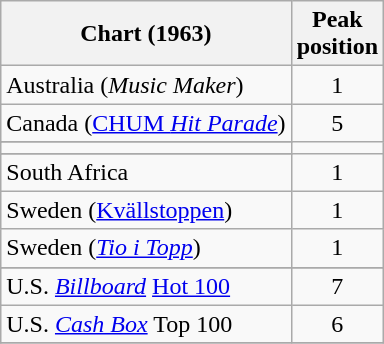<table class="wikitable sortable">
<tr>
<th>Chart (1963)</th>
<th>Peak<br>position</th>
</tr>
<tr>
<td>Australia (<em>Music Maker</em>)</td>
<td style="text-align:center;">1</td>
</tr>
<tr>
<td>Canada (<a href='#'>CHUM <em>Hit Parade</em></a>)</td>
<td style="text-align:center;">5</td>
</tr>
<tr>
</tr>
<tr>
<td></td>
</tr>
<tr>
</tr>
<tr>
<td>South Africa</td>
<td style="text-align:center;">1</td>
</tr>
<tr>
<td>Sweden (<a href='#'>Kvällstoppen</a>)</td>
<td style="text-align:center;">1</td>
</tr>
<tr>
<td>Sweden (<em><a href='#'>Tio i Topp</a></em>)</td>
<td style="text-align:center;">1</td>
</tr>
<tr>
</tr>
<tr>
<td>U.S. <em><a href='#'>Billboard</a></em> <a href='#'>Hot 100</a></td>
<td style="text-align:center;">7</td>
</tr>
<tr>
<td>U.S. <a href='#'><em>Cash Box</em></a> Top 100</td>
<td align="center">6</td>
</tr>
<tr>
</tr>
</table>
